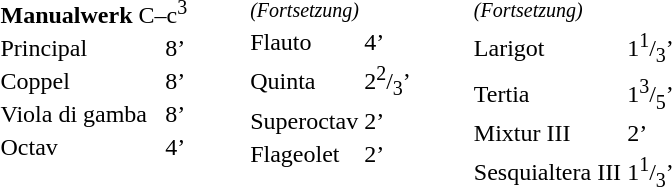<table border="0" cellspacing="24" cellpadding="18" style="border-collapse:collapse;">
<tr>
<td style="vertical-align:top"><br><table border="0">
<tr>
<td colspan=4><strong>Manualwerk</strong> C–c<sup>3</sup><br></td>
</tr>
<tr>
<td>Principal</td>
<td>8’</td>
</tr>
<tr>
<td>Coppel</td>
<td>8’</td>
</tr>
<tr>
<td>Viola di gamba</td>
<td>8’</td>
</tr>
<tr>
<td>Octav</td>
<td>4’</td>
</tr>
</table>
</td>
<td style="vertical-align:top"><br><table border="0">
<tr>
<td colspan=4><small><em>(Fortsetzung)</em></small><br></td>
</tr>
<tr>
<td>Flauto</td>
<td>4’</td>
</tr>
<tr>
<td>Quinta</td>
<td>2<sup>2</sup>/<sub>3</sub>’</td>
</tr>
<tr>
<td>Superoctav</td>
<td>2’</td>
</tr>
<tr>
<td>Flageolet</td>
<td>2’</td>
</tr>
</table>
</td>
<td style="vertical-align:top"><br><table border="0">
<tr>
<td colspan=4><small><em>(Fortsetzung)</em></small><br></td>
</tr>
<tr>
<td>Larigot</td>
<td>1<sup>1</sup>/<sub>3</sub>’</td>
</tr>
<tr>
<td>Tertia</td>
<td>1<sup>3</sup>/<sub>5</sub>’</td>
</tr>
<tr>
<td>Mixtur III</td>
<td>2’</td>
</tr>
<tr>
<td>Sesquialtera III</td>
<td>1<sup>1</sup>/<sub>3</sub>’</td>
</tr>
</table>
</td>
</tr>
</table>
